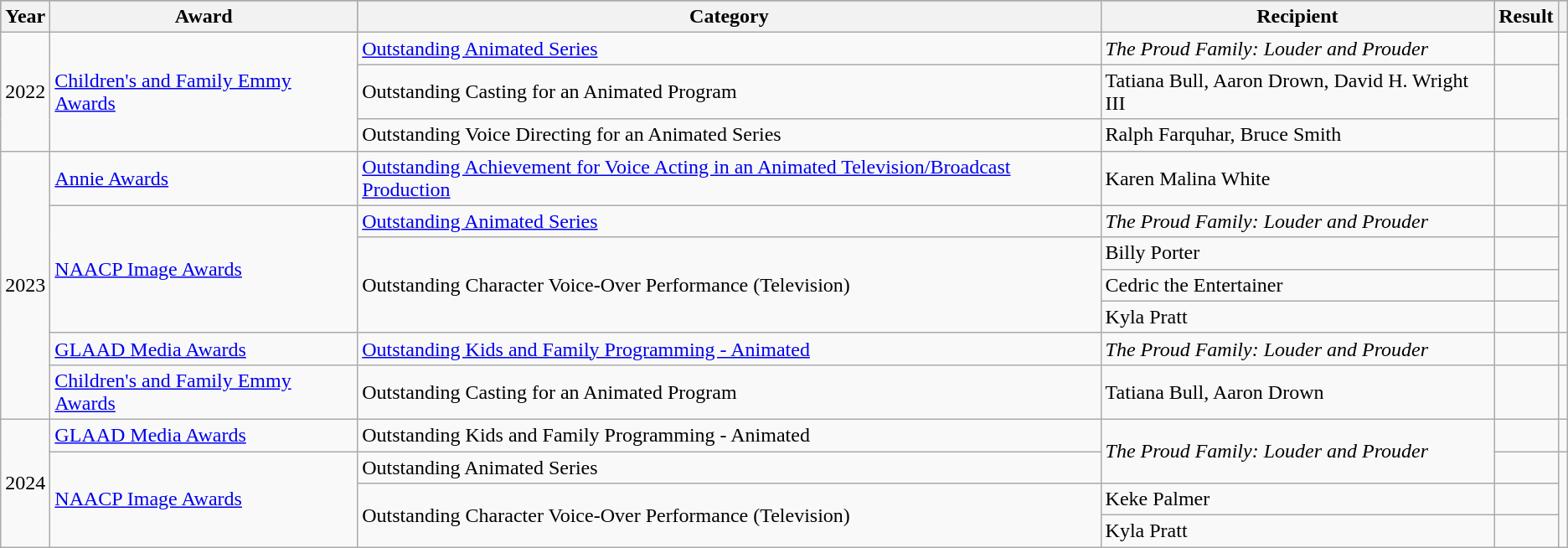<table class="wikitable">
<tr style="background:#96c; text-align:center;">
<th>Year</th>
<th>Award</th>
<th>Category</th>
<th>Recipient</th>
<th>Result</th>
<th></th>
</tr>
<tr>
<td rowspan="3">2022</td>
<td rowspan="3"><a href='#'>Children's and Family Emmy Awards</a></td>
<td><a href='#'>Outstanding Animated Series</a></td>
<td><em>The Proud Family: Louder and Prouder</em></td>
<td></td>
<td rowspan="3" style="text-align:center;"></td>
</tr>
<tr>
<td>Outstanding Casting for an Animated Program</td>
<td>Tatiana Bull, Aaron Drown, David H. Wright III</td>
<td></td>
</tr>
<tr>
<td>Outstanding Voice Directing for an Animated Series</td>
<td>Ralph Farquhar, Bruce Smith</td>
<td></td>
</tr>
<tr>
<td rowspan="7">2023</td>
<td><a href='#'>Annie Awards</a></td>
<td><a href='#'>Outstanding Achievement for Voice Acting in an Animated Television/Broadcast Production</a></td>
<td>Karen Malina White</td>
<td></td>
<td style="text-align:center;"></td>
</tr>
<tr>
<td rowspan="4"><a href='#'>NAACP Image Awards</a></td>
<td><a href='#'>Outstanding Animated Series</a></td>
<td><em>The Proud Family: Louder and Prouder</em></td>
<td></td>
<td rowspan="4" style="text-align:center;"></td>
</tr>
<tr>
<td rowspan="3">Outstanding Character Voice-Over Performance (Television)</td>
<td>Billy Porter</td>
<td></td>
</tr>
<tr>
<td>Cedric the Entertainer</td>
<td></td>
</tr>
<tr>
<td>Kyla Pratt</td>
<td></td>
</tr>
<tr>
<td><a href='#'>GLAAD Media Awards</a></td>
<td><a href='#'>Outstanding Kids and Family Programming - Animated</a></td>
<td><em>The Proud Family: Louder and Prouder</em></td>
<td></td>
<td style="text-align:center;"></td>
</tr>
<tr>
<td><a href='#'>Children's and Family Emmy Awards</a></td>
<td>Outstanding Casting for an Animated Program</td>
<td>Tatiana Bull, Aaron Drown</td>
<td></td>
<td style="text-align:center;"></td>
</tr>
<tr>
<td rowspan="4">2024</td>
<td><a href='#'>GLAAD Media Awards</a></td>
<td>Outstanding Kids and Family Programming - Animated</td>
<td rowspan="2"><em>The Proud Family: Louder and Prouder</em></td>
<td></td>
<td style="text-align:center;"></td>
</tr>
<tr>
<td rowspan="3"><a href='#'>NAACP Image Awards</a></td>
<td>Outstanding Animated Series</td>
<td></td>
<td rowspan="3" style="text-align:center;"></td>
</tr>
<tr>
<td rowspan="2">Outstanding Character Voice-Over Performance (Television)</td>
<td>Keke Palmer</td>
<td></td>
</tr>
<tr>
<td>Kyla Pratt</td>
<td></td>
</tr>
</table>
